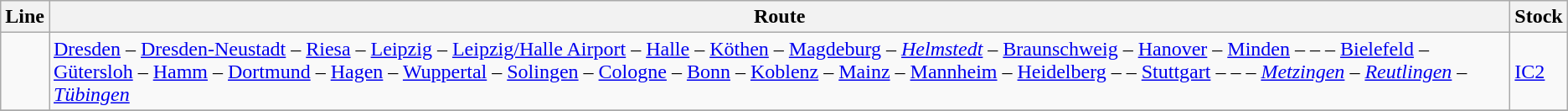<table class="wikitable">
<tr>
<th>Line</th>
<th>Route</th>
<th>Stock</th>
</tr>
<tr>
<td></td>
<td><a href='#'>Dresden</a> – <a href='#'>Dresden-Neustadt</a> – <a href='#'>Riesa</a> – <a href='#'>Leipzig</a> – <a href='#'>Leipzig/Halle Airport</a> – <a href='#'>Halle</a> – <a href='#'>Köthen</a> – <a href='#'>Magdeburg</a> – <em><a href='#'>Helmstedt</a></em> – <a href='#'>Braunschweig</a> – <a href='#'>Hanover</a> – <a href='#'>Minden</a> –  –  – <a href='#'>Bielefeld</a> – <a href='#'>Gütersloh</a> – <a href='#'>Hamm</a> – <a href='#'>Dortmund</a> – <a href='#'>Hagen</a> – <a href='#'>Wuppertal</a> – <a href='#'>Solingen</a> – <a href='#'>Cologne</a> – <a href='#'>Bonn</a> – <a href='#'>Koblenz</a> – <a href='#'>Mainz</a> – <a href='#'>Mannheim</a> – <a href='#'>Heidelberg</a> –  – <a href='#'>Stuttgart</a> <em>–  –  – <a href='#'>Metzingen</a> – <a href='#'>Reutlingen</a> – <a href='#'>Tübingen</a></em></td>
<td><a href='#'>IC2</a></td>
</tr>
<tr>
</tr>
</table>
